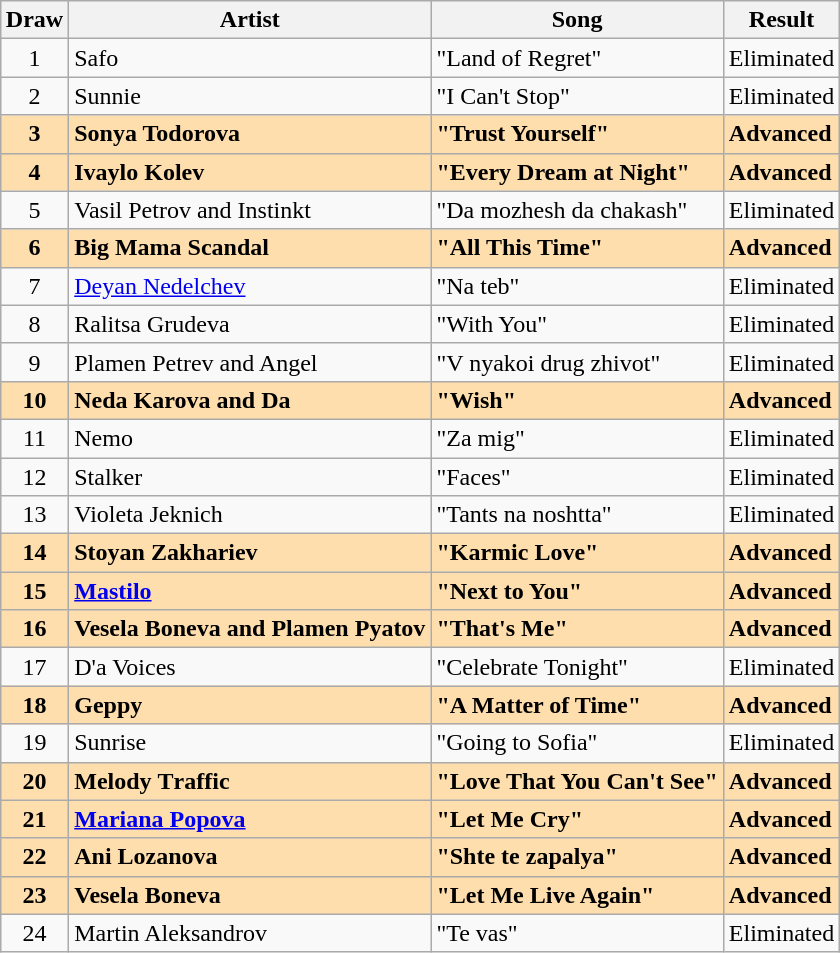<table class="sortable wikitable" style="margin: 1em auto 1em auto; text-align:center">
<tr>
<th>Draw</th>
<th>Artist</th>
<th>Song</th>
<th>Result</th>
</tr>
<tr>
<td>1</td>
<td align="left">Safo</td>
<td align="left">"Land of Regret"</td>
<td align="left">Eliminated</td>
</tr>
<tr>
<td>2</td>
<td align="left">Sunnie</td>
<td align="left">"I Can't Stop"</td>
<td align="left">Eliminated</td>
</tr>
<tr style="font-weight:bold;background:navajowhite;">
<td>3</td>
<td align="left">Sonya Todorova</td>
<td align="left">"Trust Yourself"</td>
<td align="left">Advanced</td>
</tr>
<tr style="font-weight:bold;background:navajowhite;">
<td>4</td>
<td align="left">Ivaylo Kolev</td>
<td align="left">"Every Dream at Night"</td>
<td align="left">Advanced</td>
</tr>
<tr>
<td>5</td>
<td align="left">Vasil Petrov and Instinkt</td>
<td align="left">"Da mozhesh da chakash"</td>
<td align="left">Eliminated</td>
</tr>
<tr style="font-weight:bold;background:navajowhite;">
<td>6</td>
<td align="left">Big Mama Scandal</td>
<td align="left">"All This Time"</td>
<td align="left">Advanced</td>
</tr>
<tr>
<td>7</td>
<td align="left"><a href='#'>Deyan Nedelchev</a></td>
<td align="left">"Na teb"</td>
<td align="left">Eliminated</td>
</tr>
<tr>
<td>8</td>
<td align="left">Ralitsa Grudeva</td>
<td align="left">"With You"</td>
<td align="left">Eliminated</td>
</tr>
<tr>
<td>9</td>
<td align="left">Plamen Petrev and Angel</td>
<td align="left">"V nyakoi drug zhivot"</td>
<td align="left">Eliminated</td>
</tr>
<tr style="font-weight:bold;background:navajowhite;">
<td>10</td>
<td align="left">Neda Karova and Da</td>
<td align="left">"Wish"</td>
<td align="left">Advanced</td>
</tr>
<tr>
<td>11</td>
<td align="left">Nemo</td>
<td align="left">"Za mig"</td>
<td align="left">Eliminated</td>
</tr>
<tr>
<td>12</td>
<td align="left">Stalker</td>
<td align="left">"Faces"</td>
<td align="left">Eliminated</td>
</tr>
<tr>
<td>13</td>
<td align="left">Violeta Jeknich</td>
<td align="left">"Tants na noshtta"</td>
<td align="left">Eliminated</td>
</tr>
<tr style="font-weight:bold;background:navajowhite;">
<td>14</td>
<td align="left">Stoyan Zakhariev</td>
<td align="left">"Karmic Love"</td>
<td align="left">Advanced</td>
</tr>
<tr style="font-weight:bold;background:navajowhite;">
<td>15</td>
<td align="left"><a href='#'>Mastilo</a></td>
<td align="left">"Next to You"</td>
<td align="left">Advanced</td>
</tr>
<tr style="font-weight:bold;background:navajowhite;">
<td>16</td>
<td align="left">Vesela Boneva and Plamen Pyatov</td>
<td align="left">"That's Me"</td>
<td align="left">Advanced</td>
</tr>
<tr>
<td>17</td>
<td align="left">D'a Voices</td>
<td align="left">"Celebrate Tonight"</td>
<td align="left">Eliminated</td>
</tr>
<tr style="font-weight:bold;background:navajowhite;">
<td>18</td>
<td align="left">Geppy</td>
<td align="left">"A Matter of Time"</td>
<td align="left">Advanced</td>
</tr>
<tr>
<td>19</td>
<td align="left">Sunrise</td>
<td align="left">"Going to Sofia"</td>
<td align="left">Eliminated</td>
</tr>
<tr style="font-weight:bold;background:navajowhite;">
<td>20</td>
<td align="left">Melody Тraffic</td>
<td align="left">"Love That You Can't See"</td>
<td align="left">Advanced</td>
</tr>
<tr style="font-weight:bold;background:navajowhite;">
<td>21</td>
<td align="left"><a href='#'>Mariana Popova</a></td>
<td align="left">"Let Me Cry"</td>
<td align="left">Advanced</td>
</tr>
<tr style="font-weight:bold;background:navajowhite;">
<td>22</td>
<td align="left">Ani Lozanova</td>
<td align="left">"Shte te zapalya"</td>
<td align="left">Advanced</td>
</tr>
<tr style="font-weight:bold;background:navajowhite;">
<td>23</td>
<td align="left">Vesela Boneva</td>
<td align="left">"Let Me Live Again"</td>
<td align="left">Advanced</td>
</tr>
<tr>
<td>24</td>
<td align="left">Martin Aleksandrov</td>
<td align="left">"Te vas"</td>
<td align="left">Eliminated</td>
</tr>
</table>
